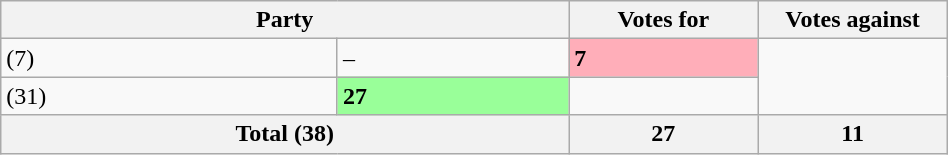<table class="wikitable" style="width:50%;">
<tr>
<th colspan="2">Party</th>
<th style="width:20%;">Votes for</th>
<th style="width:20%;">Votes against</th>
</tr>
<tr>
<td> (7)</td>
<td>–</td>
<td style="background-color:#ffaeb9;"><strong>7</strong></td>
</tr>
<tr>
<td> (31)</td>
<td style="background-color:#9f9;"><strong>27</strong></td>
<td></td>
</tr>
<tr>
<th colspan="2">Total (38)</th>
<th>27</th>
<th>11</th>
</tr>
</table>
